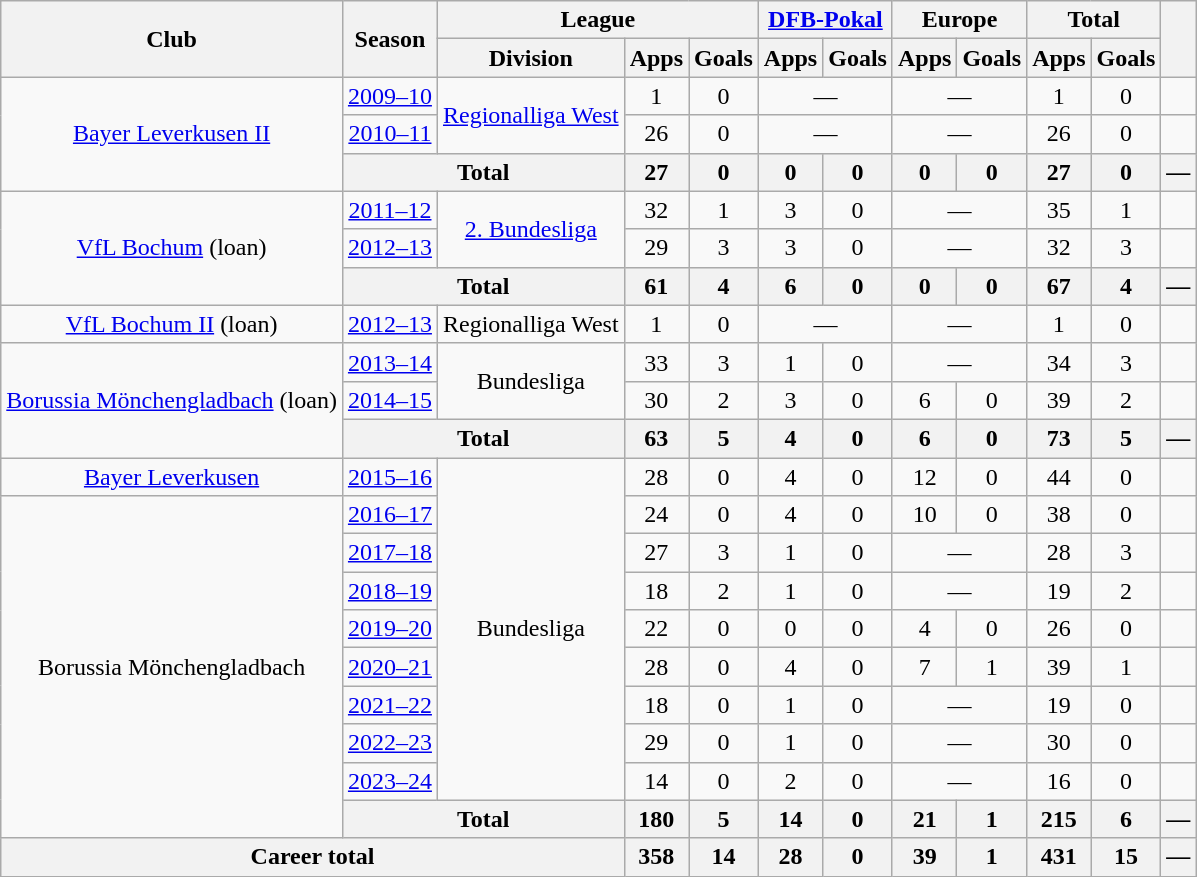<table class="wikitable" style="text-align:center">
<tr>
<th rowspan="2">Club</th>
<th rowspan="2">Season</th>
<th colspan="3">League</th>
<th colspan="2"><a href='#'>DFB-Pokal</a></th>
<th colspan="2">Europe</th>
<th colspan="2">Total</th>
<th rowspan="2"></th>
</tr>
<tr>
<th>Division</th>
<th>Apps</th>
<th>Goals</th>
<th>Apps</th>
<th>Goals</th>
<th>Apps</th>
<th>Goals</th>
<th>Apps</th>
<th>Goals</th>
</tr>
<tr>
<td rowspan="3"><a href='#'>Bayer Leverkusen II</a></td>
<td><a href='#'>2009–10</a></td>
<td rowspan="2"><a href='#'>Regionalliga West</a></td>
<td>1</td>
<td>0</td>
<td colspan="2">—</td>
<td colspan="2">—</td>
<td>1</td>
<td>0</td>
<td></td>
</tr>
<tr>
<td><a href='#'>2010–11</a></td>
<td>26</td>
<td>0</td>
<td colspan="2">—</td>
<td colspan="2">—</td>
<td>26</td>
<td>0</td>
<td></td>
</tr>
<tr>
<th colspan="2">Total</th>
<th>27</th>
<th>0</th>
<th>0</th>
<th>0</th>
<th>0</th>
<th>0</th>
<th>27</th>
<th>0</th>
<th>—</th>
</tr>
<tr>
<td rowspan="3"><a href='#'>VfL Bochum</a> (loan)</td>
<td><a href='#'>2011–12</a></td>
<td rowspan="2"><a href='#'>2. Bundesliga</a></td>
<td>32</td>
<td>1</td>
<td>3</td>
<td>0</td>
<td colspan="2">—</td>
<td>35</td>
<td>1</td>
<td></td>
</tr>
<tr>
<td><a href='#'>2012–13</a></td>
<td>29</td>
<td>3</td>
<td>3</td>
<td>0</td>
<td colspan="2">—</td>
<td>32</td>
<td>3</td>
<td></td>
</tr>
<tr>
<th colspan="2">Total</th>
<th>61</th>
<th>4</th>
<th>6</th>
<th>0</th>
<th>0</th>
<th>0</th>
<th>67</th>
<th>4</th>
<th>—</th>
</tr>
<tr>
<td><a href='#'>VfL Bochum II</a> (loan)</td>
<td><a href='#'>2012–13</a></td>
<td>Regionalliga West</td>
<td>1</td>
<td>0</td>
<td colspan="2">—</td>
<td colspan="2">—</td>
<td>1</td>
<td>0</td>
<td></td>
</tr>
<tr>
<td rowspan="3"><a href='#'>Borussia Mönchengladbach</a> (loan)</td>
<td><a href='#'>2013–14</a></td>
<td rowspan="2">Bundesliga</td>
<td>33</td>
<td>3</td>
<td>1</td>
<td>0</td>
<td colspan="2">—</td>
<td>34</td>
<td>3</td>
<td></td>
</tr>
<tr>
<td><a href='#'>2014–15</a></td>
<td>30</td>
<td>2</td>
<td>3</td>
<td>0</td>
<td>6</td>
<td>0</td>
<td>39</td>
<td>2</td>
<td></td>
</tr>
<tr>
<th colspan="2">Total</th>
<th>63</th>
<th>5</th>
<th>4</th>
<th>0</th>
<th>6</th>
<th>0</th>
<th>73</th>
<th>5</th>
<th>—</th>
</tr>
<tr>
<td><a href='#'>Bayer Leverkusen</a></td>
<td><a href='#'>2015–16</a></td>
<td rowspan="9">Bundesliga</td>
<td>28</td>
<td>0</td>
<td>4</td>
<td>0</td>
<td>12</td>
<td>0</td>
<td>44</td>
<td>0</td>
<td></td>
</tr>
<tr>
<td rowspan="9">Borussia Mönchengladbach</td>
<td><a href='#'>2016–17</a></td>
<td>24</td>
<td>0</td>
<td>4</td>
<td>0</td>
<td>10</td>
<td>0</td>
<td>38</td>
<td>0</td>
<td></td>
</tr>
<tr>
<td><a href='#'>2017–18</a></td>
<td>27</td>
<td>3</td>
<td>1</td>
<td>0</td>
<td colspan="2">—</td>
<td>28</td>
<td>3</td>
<td></td>
</tr>
<tr>
<td><a href='#'>2018–19</a></td>
<td>18</td>
<td>2</td>
<td>1</td>
<td>0</td>
<td colspan="2">—</td>
<td>19</td>
<td>2</td>
<td></td>
</tr>
<tr>
<td><a href='#'>2019–20</a></td>
<td>22</td>
<td>0</td>
<td>0</td>
<td>0</td>
<td>4</td>
<td>0</td>
<td>26</td>
<td>0</td>
<td></td>
</tr>
<tr>
<td><a href='#'>2020–21</a></td>
<td>28</td>
<td>0</td>
<td>4</td>
<td>0</td>
<td>7</td>
<td>1</td>
<td>39</td>
<td>1</td>
<td></td>
</tr>
<tr>
<td><a href='#'>2021–22</a></td>
<td>18</td>
<td>0</td>
<td>1</td>
<td>0</td>
<td colspan="2">—</td>
<td>19</td>
<td>0</td>
<td></td>
</tr>
<tr>
<td><a href='#'>2022–23</a></td>
<td>29</td>
<td>0</td>
<td>1</td>
<td>0</td>
<td colspan="2">—</td>
<td>30</td>
<td>0</td>
<td></td>
</tr>
<tr>
<td><a href='#'>2023–24</a></td>
<td>14</td>
<td>0</td>
<td>2</td>
<td>0</td>
<td colspan="2">—</td>
<td>16</td>
<td>0</td>
<td></td>
</tr>
<tr>
<th colspan="2">Total</th>
<th>180</th>
<th>5</th>
<th>14</th>
<th>0</th>
<th>21</th>
<th>1</th>
<th>215</th>
<th>6</th>
<th>—</th>
</tr>
<tr>
<th colspan="3">Career total</th>
<th>358</th>
<th>14</th>
<th>28</th>
<th>0</th>
<th>39</th>
<th>1</th>
<th>431</th>
<th>15</th>
<th>—</th>
</tr>
</table>
